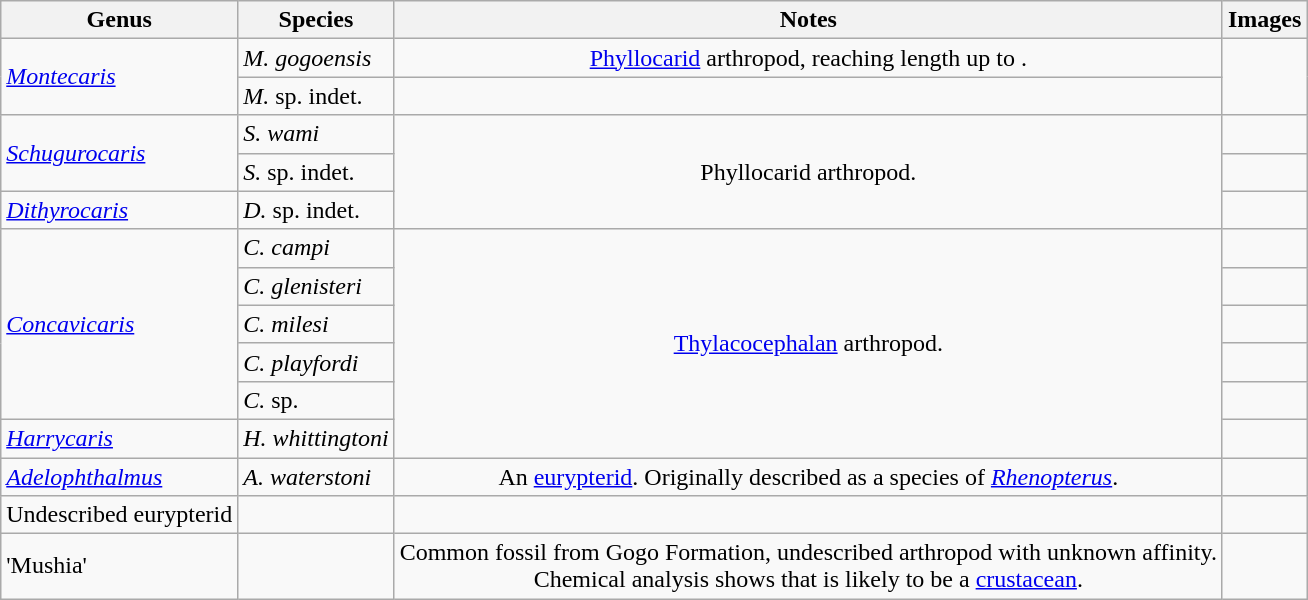<table class="wikitable sortable">
<tr>
<th>Genus</th>
<th>Species</th>
<th>Notes</th>
<th>Images</th>
</tr>
<tr>
<td rowspan="2"><em><a href='#'>Montecaris</a></em></td>
<td><em>M. gogoensis</em></td>
<td align="center"><a href='#'>Phyllocarid</a> arthropod, reaching length up to .</td>
<td rowspan="2"></td>
</tr>
<tr>
<td><em>M. </em> sp. indet.</td>
<td align="center"></td>
</tr>
<tr>
<td rowspan="2"><em><a href='#'>Schugurocaris</a></em></td>
<td><em>S. wami</em></td>
<td align="center" rowspan="3">Phyllocarid arthropod.</td>
</tr>
<tr>
<td><em>S. </em> sp. indet.</td>
<td></td>
</tr>
<tr>
<td><em><a href='#'>Dithyrocaris</a></em></td>
<td><em>D. </em> sp. indet.</td>
<td></td>
</tr>
<tr>
<td rowspan="5"><em><a href='#'>Concavicaris</a></em></td>
<td><em>C. campi</em></td>
<td align="center" rowspan="6"><a href='#'>Thylacocephalan</a> arthropod.</td>
<td></td>
</tr>
<tr>
<td><em>C. glenisteri</em></td>
<td></td>
</tr>
<tr>
<td><em>C. milesi</em></td>
<td></td>
</tr>
<tr>
<td><em>C. playfordi</em></td>
<td></td>
</tr>
<tr>
<td><em>C. </em> sp.</td>
<td></td>
</tr>
<tr>
<td><em><a href='#'>Harrycaris</a></em></td>
<td><em>H. whittingtoni</em></td>
<td></td>
</tr>
<tr>
<td><em><a href='#'>Adelophthalmus</a></em></td>
<td><em>A. waterstoni</em></td>
<td align="center">An <a href='#'>eurypterid</a>. Originally described as a species of <em><a href='#'>Rhenopterus</a></em>.</td>
<td></td>
</tr>
<tr>
<td>Undescribed eurypterid</td>
<td></td>
<td align="center"></td>
<td></td>
</tr>
<tr>
<td>'Mushia'</td>
<td></td>
<td align="center">Common fossil from Gogo Formation, undescribed arthropod with unknown affinity. <br>Chemical analysis shows that is likely to be a <a href='#'>crustacean</a>.</td>
<td></td>
</tr>
</table>
